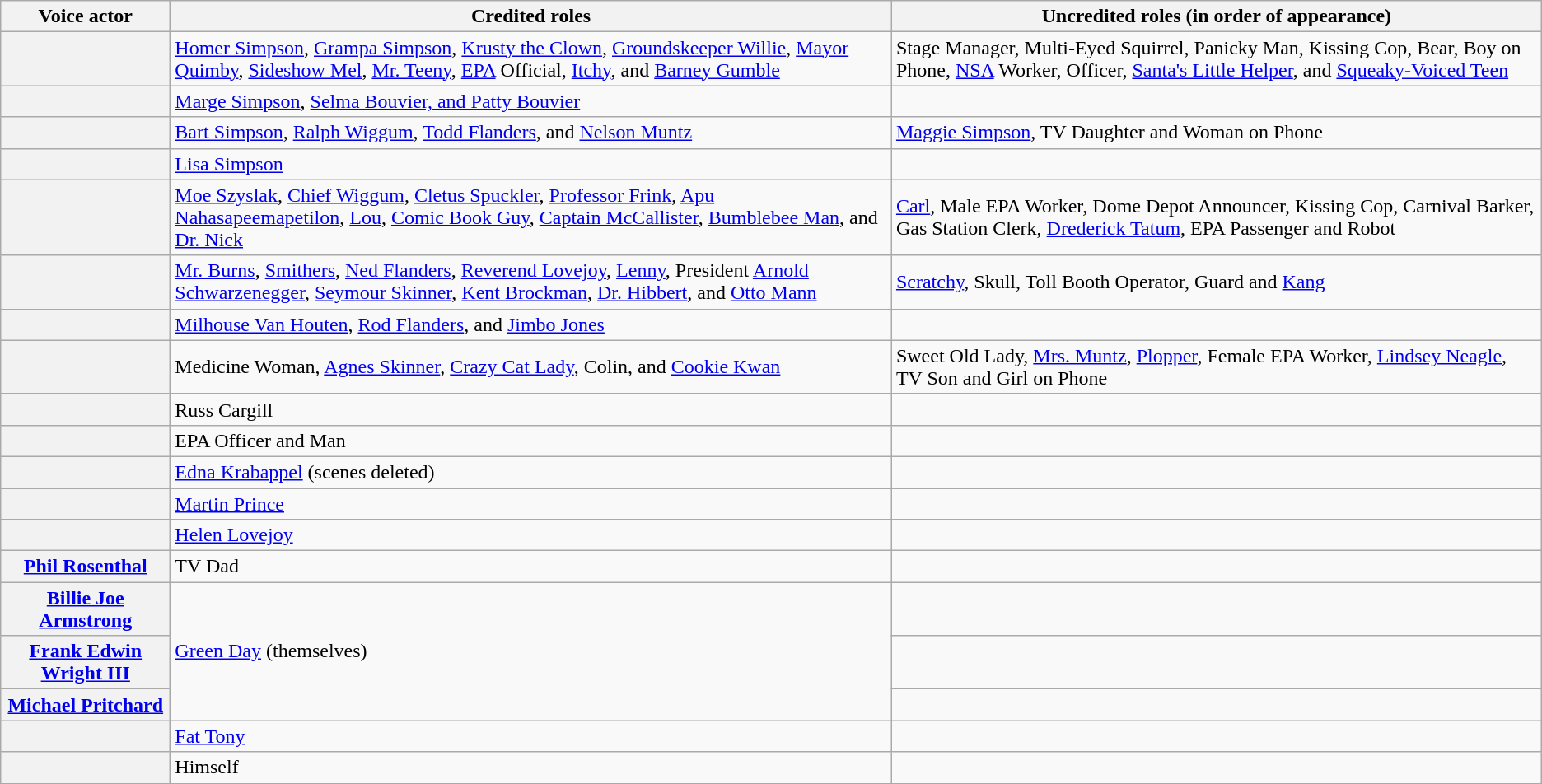<table class="wikitable sortable plainrowheaders">
<tr>
<th scope="col" style="width:130px;">Voice actor</th>
<th scope="col">Credited roles</th>
<th scope="col" class=unsortable>Uncredited roles (in order of appearance)</th>
</tr>
<tr>
<th scope="row"></th>
<td><a href='#'>Homer Simpson</a>, <a href='#'>Grampa Simpson</a>, <a href='#'>Krusty the Clown</a>, <a href='#'>Groundskeeper Willie</a>, <a href='#'>Mayor Quimby</a>, <a href='#'>Sideshow Mel</a>, <a href='#'>Mr. Teeny</a>,  <a href='#'>EPA</a> Official, <a href='#'>Itchy</a>, and <a href='#'>Barney Gumble</a></td>
<td>Stage Manager, Multi-Eyed Squirrel, Panicky Man, Kissing Cop, Bear, Boy on Phone, <a href='#'>NSA</a> Worker, Officer, <a href='#'>Santa's Little Helper</a>, and <a href='#'>Squeaky-Voiced Teen</a></td>
</tr>
<tr>
<th scope="row"></th>
<td><a href='#'>Marge Simpson</a>, <a href='#'>Selma Bouvier, and Patty Bouvier</a></td>
<td></td>
</tr>
<tr>
<th scope="row"></th>
<td><a href='#'>Bart Simpson</a>, <a href='#'>Ralph Wiggum</a>, <a href='#'>Todd Flanders</a>, and <a href='#'>Nelson Muntz</a></td>
<td><a href='#'>Maggie Simpson</a>, TV Daughter and Woman on Phone</td>
</tr>
<tr>
<th scope="row"></th>
<td><a href='#'>Lisa Simpson</a></td>
<td></td>
</tr>
<tr>
<th scope="row"></th>
<td><a href='#'>Moe Szyslak</a>, <a href='#'>Chief Wiggum</a>, <a href='#'>Cletus Spuckler</a>, <a href='#'>Professor Frink</a>, <a href='#'>Apu Nahasapeemapetilon</a>, <a href='#'>Lou</a>, <a href='#'>Comic Book Guy</a>, <a href='#'>Captain McCallister</a>, <a href='#'>Bumblebee Man</a>, and <a href='#'>Dr. Nick</a></td>
<td><a href='#'>Carl</a>, Male EPA Worker, Dome Depot Announcer, Kissing Cop, Carnival Barker, Gas Station Clerk, <a href='#'>Drederick Tatum</a>, EPA Passenger and Robot</td>
</tr>
<tr>
<th scope="row"></th>
<td><a href='#'>Mr. Burns</a>, <a href='#'>Smithers</a>, <a href='#'>Ned Flanders</a>, <a href='#'>Reverend Lovejoy</a>, <a href='#'>Lenny</a>, President <a href='#'>Arnold Schwarzenegger</a>, <a href='#'>Seymour Skinner</a>, <a href='#'>Kent Brockman</a>, <a href='#'>Dr. Hibbert</a>, and <a href='#'>Otto Mann</a></td>
<td><a href='#'>Scratchy</a>, Skull, Toll Booth Operator, Guard and <a href='#'>Kang</a></td>
</tr>
<tr>
<th scope="row"></th>
<td><a href='#'>Milhouse Van Houten</a>, <a href='#'>Rod Flanders</a>, and <a href='#'>Jimbo Jones</a></td>
<td></td>
</tr>
<tr>
<th scope="row"></th>
<td>Medicine Woman, <a href='#'>Agnes Skinner</a>, <a href='#'>Crazy Cat Lady</a>, Colin,  and <a href='#'>Cookie Kwan</a></td>
<td>Sweet Old Lady, <a href='#'>Mrs. Muntz</a>, <a href='#'>Plopper</a>, Female EPA Worker, <a href='#'>Lindsey Neagle</a>, TV Son and Girl on Phone</td>
</tr>
<tr>
<th scope="row"><br></th>
<td>Russ Cargill</td>
<td></td>
</tr>
<tr>
<th scope="row"></th>
<td>EPA Officer and Man</td>
<td></td>
</tr>
<tr>
<th scope="row"></th>
<td><a href='#'>Edna Krabappel</a> (scenes deleted)</td>
<td></td>
</tr>
<tr>
<th scope="row"></th>
<td><a href='#'>Martin Prince</a></td>
<td></td>
</tr>
<tr>
<th scope="row"></th>
<td><a href='#'>Helen Lovejoy</a></td>
<td></td>
</tr>
<tr>
<th scope="row"><a href='#'>Phil Rosenthal</a></th>
<td>TV Dad</td>
<td></td>
</tr>
<tr>
<th scope="row"><a href='#'>Billie Joe Armstrong</a></th>
<td rowspan="3"><a href='#'>Green Day</a> (themselves)</td>
<td></td>
</tr>
<tr>
<th scope="row"><a href='#'>Frank Edwin Wright III</a></th>
<td></td>
</tr>
<tr>
<th scope="row"><a href='#'>Michael Pritchard</a></th>
<td></td>
</tr>
<tr>
<th scope="row"></th>
<td><a href='#'>Fat Tony</a></td>
<td></td>
</tr>
<tr>
<th scope="row"></th>
<td>Himself</td>
<td></td>
</tr>
</table>
